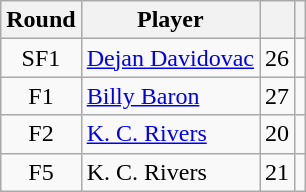<table class="wikitable sortable" style="text-align: center;">
<tr>
<th align="center">Round</th>
<th align="center">Player</th>
<th align="center"></th>
<th></th>
</tr>
<tr>
<td>SF1</td>
<td align="left"> <a href='#'>Dejan Davidovac</a></td>
<td>26</td>
<td></td>
</tr>
<tr>
<td>F1</td>
<td align="left"> <a href='#'>Billy Baron</a></td>
<td>27</td>
<td></td>
</tr>
<tr>
<td>F2</td>
<td align="left"> <a href='#'>K. C. Rivers</a></td>
<td>20</td>
<td></td>
</tr>
<tr>
<td>F5</td>
<td align="left"> K. C. Rivers</td>
<td>21</td>
<td></td>
</tr>
</table>
